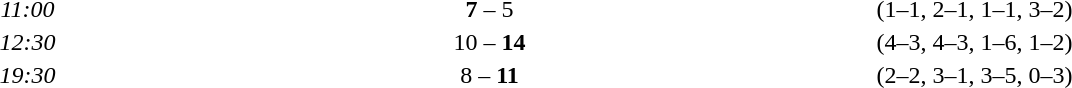<table style="text-align:center">
<tr>
<th width=100></th>
<th width=200></th>
<th width=100></th>
<th width=200></th>
</tr>
<tr>
<td><em>11:00</em></td>
<td align=right><strong></strong></td>
<td><strong>7</strong> – 5</td>
<td align=left></td>
<td>(1–1, 2–1, 1–1, 3–2)</td>
</tr>
<tr>
<td><em>12:30</em></td>
<td align=right></td>
<td>10 – <strong>14</strong></td>
<td align=left><strong></strong></td>
<td>(4–3, 4–3, 1–6, 1–2)</td>
</tr>
<tr>
<td><em>19:30</em></td>
<td align=right></td>
<td>8 – <strong>11</strong></td>
<td align=left><strong></strong></td>
<td>(2–2, 3–1, 3–5, 0–3)</td>
</tr>
</table>
